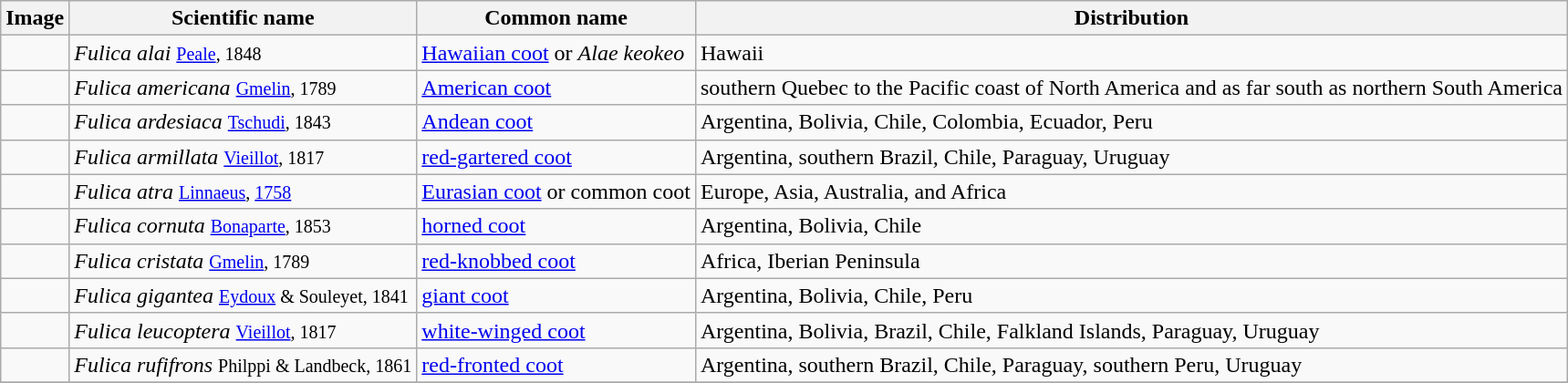<table class="wikitable">
<tr>
<th>Image</th>
<th>Scientific name</th>
<th>Common name</th>
<th>Distribution</th>
</tr>
<tr>
<td></td>
<td><em>Fulica alai</em> <small><a href='#'>Peale</a>, 1848</small></td>
<td><a href='#'>Hawaiian coot</a> or <em>Alae keokeo</em></td>
<td>Hawaii</td>
</tr>
<tr>
<td></td>
<td><em>Fulica americana</em> <small><a href='#'>Gmelin</a>, 1789</small></td>
<td><a href='#'>American coot</a></td>
<td>southern Quebec to the Pacific coast of North America and as far south as northern South America</td>
</tr>
<tr>
<td></td>
<td><em>Fulica ardesiaca</em> <small><a href='#'>Tschudi</a>, 1843</small></td>
<td><a href='#'>Andean coot</a></td>
<td>Argentina, Bolivia, Chile, Colombia, Ecuador, Peru</td>
</tr>
<tr>
<td></td>
<td><em>Fulica armillata</em> <small><a href='#'>Vieillot</a>, 1817</small></td>
<td><a href='#'>red-gartered coot</a></td>
<td>Argentina, southern Brazil, Chile, Paraguay, Uruguay</td>
</tr>
<tr>
<td></td>
<td><em>Fulica atra</em> <small><a href='#'>Linnaeus</a>, <a href='#'>1758</a></small></td>
<td><a href='#'>Eurasian coot</a> or common coot</td>
<td>Europe, Asia, Australia, and Africa</td>
</tr>
<tr>
<td></td>
<td><em>Fulica cornuta</em> <small><a href='#'>Bonaparte</a>, 1853</small></td>
<td><a href='#'>horned coot</a></td>
<td>Argentina, Bolivia, Chile</td>
</tr>
<tr>
<td></td>
<td><em> Fulica cristata</em> <small><a href='#'>Gmelin</a>, 1789</small></td>
<td><a href='#'>red-knobbed coot</a></td>
<td>Africa, Iberian Peninsula</td>
</tr>
<tr>
<td></td>
<td><em>Fulica gigantea</em> <small><a href='#'>Eydoux</a> & Souleyet, 1841</small></td>
<td><a href='#'>giant coot</a></td>
<td>Argentina, Bolivia, Chile, Peru</td>
</tr>
<tr>
<td></td>
<td><em>Fulica leucoptera</em> <small><a href='#'>Vieillot</a>, 1817</small></td>
<td><a href='#'>white-winged coot</a></td>
<td>Argentina, Bolivia, Brazil, Chile, Falkland Islands, Paraguay, Uruguay</td>
</tr>
<tr>
<td></td>
<td><em>Fulica rufifrons</em> <small>Philppi & Landbeck, 1861</small></td>
<td><a href='#'>red-fronted coot</a></td>
<td>Argentina, southern Brazil, Chile, Paraguay, southern Peru, Uruguay</td>
</tr>
<tr>
</tr>
</table>
